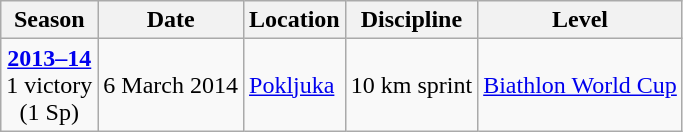<table class="wikitable">
<tr>
<th>Season</th>
<th>Date</th>
<th>Location</th>
<th>Discipline</th>
<th>Level</th>
</tr>
<tr>
<td rowspan="1" style="text-align:center;"><strong><a href='#'>2013–14</a></strong> <br> 1 victory <br> (1 Sp)</td>
<td>6 March 2014</td>
<td> <a href='#'>Pokljuka</a></td>
<td>10 km sprint</td>
<td><a href='#'>Biathlon World Cup</a></td>
</tr>
</table>
